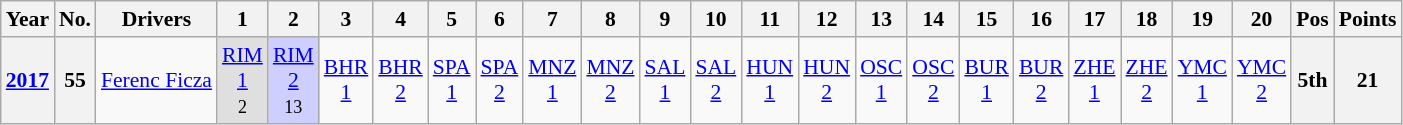<table class="wikitable collapsible collapsed" style="text-align:center; font-size:90%">
<tr>
<th>Year</th>
<th>No.</th>
<th>Drivers</th>
<th>1</th>
<th>2</th>
<th>3</th>
<th>4</th>
<th>5</th>
<th>6</th>
<th>7</th>
<th>8</th>
<th>9</th>
<th>10</th>
<th>11</th>
<th>12</th>
<th>13</th>
<th>14</th>
<th>15</th>
<th>16</th>
<th>17</th>
<th>18</th>
<th>19</th>
<th>20</th>
<th>Pos</th>
<th>Points</th>
</tr>
<tr>
<th><a href='#'>2017</a></th>
<th>55</th>
<td align=left> <a href='#'>Ferenc Ficza</a></td>
<td style="background:#dfdfdf;"><a href='#'>RIM<br>1</a><br><small>2</small></td>
<td style="background:#cfcfff;"><a href='#'>RIM<br>2</a><br><small>13</small></td>
<td><a href='#'>BHR<br>1</a><br><small></small></td>
<td><a href='#'>BHR<br>2</a><br><small></small></td>
<td><a href='#'>SPA<br>1</a><br><small></small></td>
<td><a href='#'>SPA<br>2</a><br><small></small></td>
<td><a href='#'>MNZ<br>1</a><br><small></small></td>
<td><a href='#'>MNZ<br>2</a><br><small></small></td>
<td><a href='#'>SAL<br>1</a><br><small></small></td>
<td><a href='#'>SAL<br>2</a><br><small></small></td>
<td><a href='#'>HUN<br>1</a><br><small></small></td>
<td><a href='#'>HUN<br>2</a><br><small></small></td>
<td><a href='#'>OSC<br>1</a><br><small></small></td>
<td><a href='#'>OSC<br>2</a><br><small></small></td>
<td><a href='#'>BUR<br>1</a><br><small></small></td>
<td><a href='#'>BUR<br>2</a><br><small></small></td>
<td><a href='#'>ZHE<br>1</a><br><small></small></td>
<td><a href='#'>ZHE<br>2</a><br><small></small></td>
<td><a href='#'>YMC<br>1</a><br><small></small></td>
<td><a href='#'>YMC<br>2</a><br><small></small></td>
<th>5th</th>
<th>21</th>
</tr>
</table>
